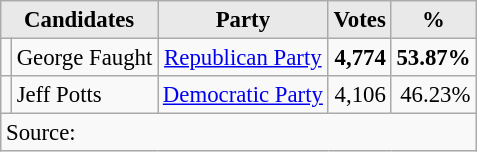<table class=wikitable style="font-size:95%; text-align:right;">
<tr>
<th style="background-color:#E9E9E9" align=center colspan=2>Candidates</th>
<th style="background-color:#E9E9E9" align=center>Party</th>
<th style="background-color:#E9E9E9" align=center>Votes</th>
<th style="background-color:#E9E9E9" align=center>%</th>
</tr>
<tr>
<td></td>
<td align=left>George Faught</td>
<td align=center><a href='#'>Republican Party</a></td>
<td><strong>4,774</strong></td>
<td><strong>53.87%</strong></td>
</tr>
<tr>
<td></td>
<td align=left>Jeff Potts</td>
<td align=center><a href='#'>Democratic Party</a></td>
<td>4,106</td>
<td>46.23%</td>
</tr>
<tr>
<td align="left" colspan=6>Source: </td>
</tr>
</table>
